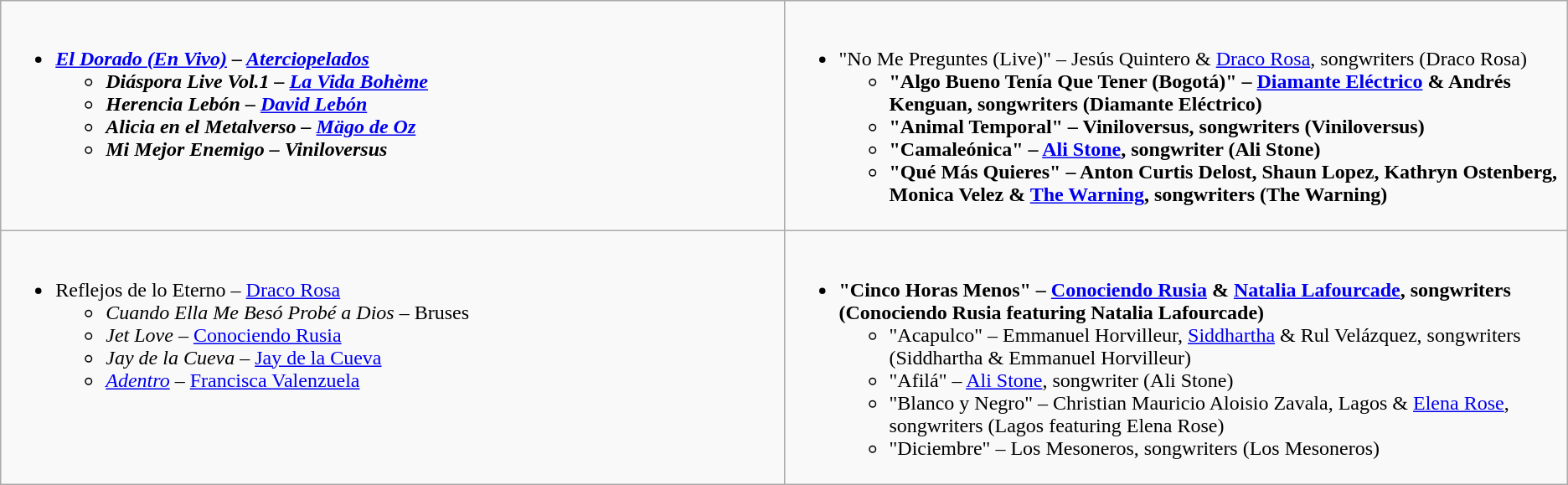<table class="wikitable">
<tr>
<td style="vertical-align:top;" width="50%"><br><ul><li><strong><em><a href='#'>El Dorado (En Vivo)</a><em> – <a href='#'>Aterciopelados</a><strong><ul><li></em>Diáspora Live Vol.1<em> – <a href='#'>La Vida Bohème</a></li><li></em>Herencia Lebón<em> – <a href='#'>David Lebón</a></li><li></em>Alicia en el Metalverso<em> – <a href='#'>Mägo de Oz</a></li><li></em>Mi Mejor Enemigo<em> – Viniloversus</li></ul></li></ul></td>
<td style="vertical-align:top;" width="50%"><br><ul><li></strong>"No Me Preguntes (Live)" – Jesús Quintero & <a href='#'>Draco Rosa</a>, songwriters (Draco Rosa)<strong><ul><li>"Algo Bueno Tenía Que Tener (Bogotá)" – <a href='#'>Diamante Eléctrico</a> & Andrés Kenguan, songwriters (Diamante Eléctrico)</li><li>"Animal Temporal" – Viniloversus, songwriters (Viniloversus)</li><li>"Camaleónica" – <a href='#'>Ali Stone</a>, songwriter (Ali Stone)</li><li>"Qué Más Quieres" – Anton Curtis Delost, Shaun Lopez, Kathryn Ostenberg, Monica Velez & <a href='#'>The Warning</a>, songwriters (The Warning)</li></ul></li></ul></td>
</tr>
<tr>
<td style="vertical-align:top;" width="50%"><br><ul><li></em></strong>Reflejos de lo Eterno</em> – <a href='#'>Draco Rosa</a></strong><ul><li><em>Cuando Ella Me Besó Probé a Dios</em> – Bruses</li><li><em>Jet Love</em> – <a href='#'>Conociendo Rusia</a></li><li><em>Jay de la Cueva</em> – <a href='#'>Jay de la Cueva</a></li><li><em><a href='#'>Adentro</a></em> – <a href='#'>Francisca Valenzuela</a></li></ul></li></ul></td>
<td style="vertical-align:top;" width="50%"><br><ul><li><strong>"Cinco Horas Menos" – <a href='#'>Conociendo Rusia</a> & <a href='#'>Natalia Lafourcade</a>, songwriters (Conociendo Rusia featuring Natalia Lafourcade)</strong><ul><li>"Acapulco" – Emmanuel Horvilleur, <a href='#'>Siddhartha</a> & Rul Velázquez, songwriters (Siddhartha & Emmanuel Horvilleur)</li><li>"Afilá" – <a href='#'>Ali Stone</a>, songwriter (Ali Stone)</li><li>"Blanco y Negro" – Christian Mauricio Aloisio Zavala, Lagos & <a href='#'>Elena Rose</a>, songwriters (Lagos featuring Elena Rose)</li><li>"Diciembre" – Los Mesoneros, songwriters (Los Mesoneros)</li></ul></li></ul></td>
</tr>
</table>
